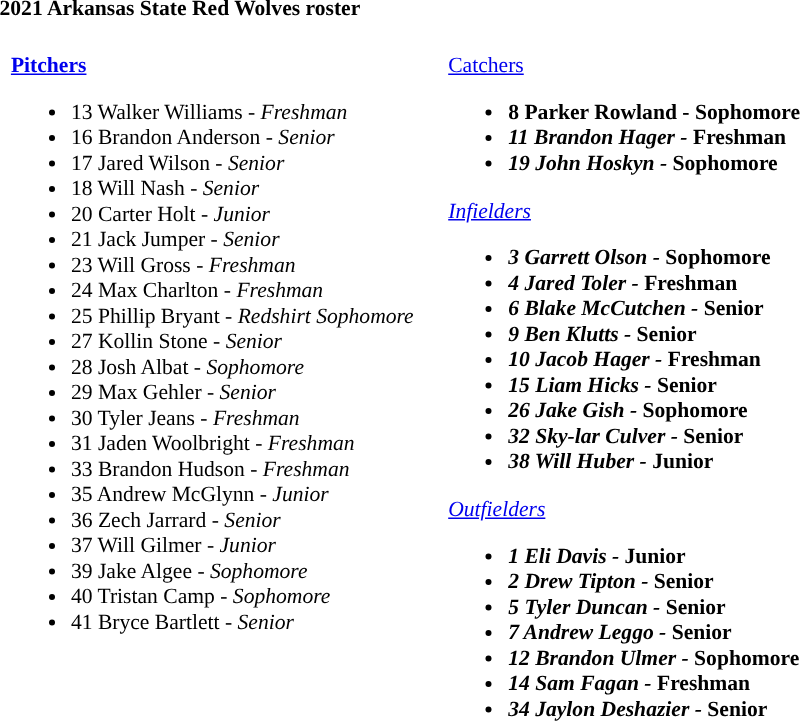<table class="toccolours" style="text-align: left; font-size:90%;">
<tr>
<th colspan="9">2021 Arkansas State Red Wolves roster</th>
</tr>
<tr>
<td width="03"> </td>
<td valign="top"><br><strong><a href='#'>Pitchers</a></strong><ul><li>13 Walker Williams - <em>Freshman</em></li><li>16 Brandon Anderson - <em>Senior</em></li><li>17 Jared Wilson - <em>Senior</em></li><li>18 Will Nash - <em>Senior</em></li><li>20 Carter Holt - <em>Junior</em></li><li>21 Jack Jumper - <em>Senior</em></li><li>23 Will Gross - <em>Freshman</em></li><li>24 Max Charlton - <em>Freshman</em></li><li>25 Phillip Bryant - <em>Redshirt Sophomore</em></li><li>27 Kollin Stone - <em>Senior</em></li><li>28 Josh Albat - <em>Sophomore</em></li><li>29 Max Gehler - <em>Senior</em></li><li>30 Tyler Jeans - <em>Freshman</em></li><li>31 Jaden Woolbright - <em>Freshman</em></li><li>33 Brandon Hudson - <em>Freshman</em></li><li>35 Andrew McGlynn - <em>Junior</em></li><li>36 Zech Jarrard - <em>Senior</em></li><li>37 Will Gilmer - <em>Junior</em></li><li>39 Jake Algee - <em>Sophomore</em></li><li>40 Tristan Camp - <em>Sophomore</em></li><li>41 Bryce Bartlett - <em>Senior<strong></li></ul></td>
<td width="15"> </td>
<td valign="top"><br></strong><a href='#'>Catchers</a><strong><ul><li>8 Parker Rowland - </em>Sophomore<em></li><li>11 Brandon Hager - </em>Freshman<em></li><li>19 John Hoskyn - </em>Sophomore<em></li></ul></strong><a href='#'>Infielders</a><strong><ul><li>3 Garrett Olson - </em>Sophomore<em></li><li>4 Jared Toler - </em>Freshman<em></li><li>6 Blake McCutchen - </em>Senior<em></li><li>9 Ben Klutts - </em>Senior<em></li><li>10 Jacob Hager - </em>Freshman<em></li><li>15 Liam Hicks - </em>Senior<em></li><li>26 Jake Gish - </em>Sophomore<em></li><li>32 Sky-lar Culver - </em>Senior<em></li><li>38 Will Huber - </em>Junior<em></li></ul></strong><a href='#'>Outfielders</a><strong><ul><li>1 Eli Davis - </em>Junior<em></li><li>2 Drew Tipton - </em>Senior<em></li><li>5 Tyler Duncan - </em>Senior<em></li><li>7 Andrew Leggo - </em>Senior<em></li><li>12 Brandon Ulmer - </em>Sophomore<em></li><li>14 Sam Fagan - </em>Freshman<em></li><li>34 Jaylon Deshazier - </em>Senior<em></li></ul></td>
</tr>
</table>
